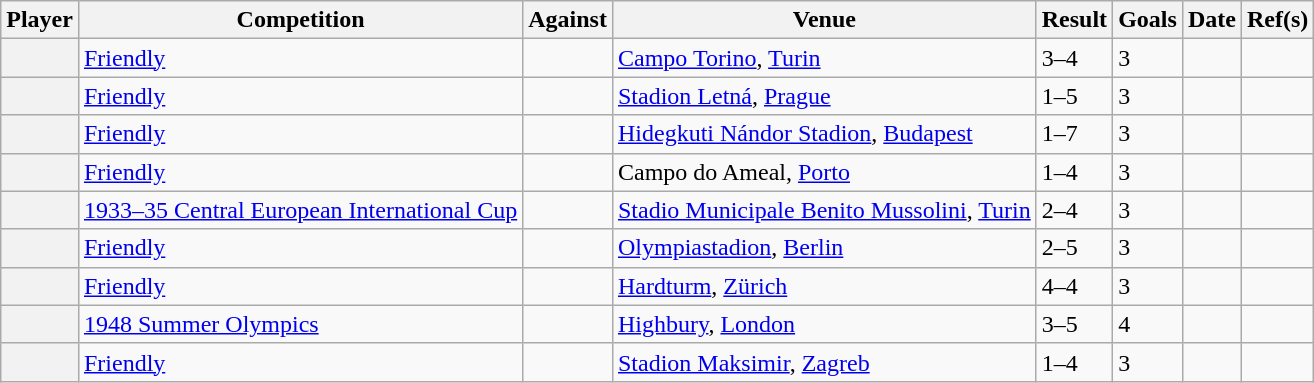<table class="wikitable plainrowheaders sortable">
<tr>
<th scope=col>Player</th>
<th scope=col>Competition</th>
<th scope=col>Against</th>
<th scope=col style="text-align:center">Venue</th>
<th scope=col style="text-align:left;">Result</th>
<th scope=col>Goals</th>
<th scope=col>Date</th>
<th scope="col" class="unsortable">Ref(s)</th>
</tr>
<tr>
<th scope=row></th>
<td><a href='#'>Friendly</a></td>
<td></td>
<td><a href='#'>Campo Torino</a>, <a href='#'>Turin</a></td>
<td>3–4</td>
<td>3</td>
<td></td>
<td></td>
</tr>
<tr>
<th scope=row></th>
<td><a href='#'>Friendly</a></td>
<td></td>
<td><a href='#'>Stadion Letná</a>, <a href='#'>Prague</a></td>
<td>1–5</td>
<td>3</td>
<td></td>
<td></td>
</tr>
<tr>
<th scope=row></th>
<td><a href='#'>Friendly</a></td>
<td></td>
<td><a href='#'>Hidegkuti Nándor Stadion</a>, <a href='#'>Budapest</a></td>
<td>1–7</td>
<td>3</td>
<td></td>
<td></td>
</tr>
<tr>
<th scope=row></th>
<td><a href='#'>Friendly</a></td>
<td></td>
<td>Campo do Ameal, <a href='#'>Porto</a></td>
<td>1–4</td>
<td>3</td>
<td></td>
<td></td>
</tr>
<tr>
<th scope=row></th>
<td><a href='#'>1933–35 Central European International Cup</a></td>
<td></td>
<td><a href='#'>Stadio Municipale Benito Mussolini</a>, <a href='#'>Turin</a></td>
<td>2–4</td>
<td>3</td>
<td></td>
<td></td>
</tr>
<tr>
<th scope=row></th>
<td><a href='#'>Friendly</a></td>
<td></td>
<td><a href='#'>Olympiastadion</a>, <a href='#'>Berlin</a></td>
<td>2–5</td>
<td>3</td>
<td></td>
<td></td>
</tr>
<tr>
<th scope=row></th>
<td><a href='#'>Friendly</a></td>
<td></td>
<td><a href='#'>Hardturm</a>, <a href='#'>Zürich</a></td>
<td>4–4</td>
<td>3</td>
<td></td>
<td></td>
</tr>
<tr>
<th scope=row></th>
<td><a href='#'>1948 Summer Olympics</a></td>
<td></td>
<td><a href='#'>Highbury</a>, <a href='#'>London</a></td>
<td>3–5</td>
<td>4</td>
<td></td>
<td></td>
</tr>
<tr>
<th scope=row></th>
<td><a href='#'>Friendly</a></td>
<td></td>
<td><a href='#'>Stadion Maksimir</a>, <a href='#'>Zagreb</a></td>
<td>1–4</td>
<td>3</td>
<td></td>
<td></td>
</tr>
</table>
